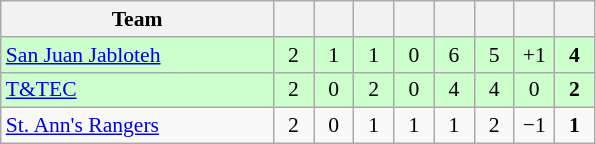<table class="wikitable" style="text-align: center; font-size:90%;">
<tr>
<th width=175>Team</th>
<th width=20></th>
<th width=20></th>
<th width=20></th>
<th width=20></th>
<th width=20></th>
<th width=20></th>
<th width=20></th>
<th width=20></th>
</tr>
<tr bgcolor=ccffcc>
<td align=left><a href='#'>San Juan Jabloteh</a></td>
<td>2</td>
<td>1</td>
<td>1</td>
<td>0</td>
<td>6</td>
<td>5</td>
<td>+1</td>
<td><strong>4</strong></td>
</tr>
<tr bgcolor=ccffcc>
<td align=left><a href='#'>T&TEC</a></td>
<td>2</td>
<td>0</td>
<td>2</td>
<td>0</td>
<td>4</td>
<td>4</td>
<td>0</td>
<td><strong>2</strong></td>
</tr>
<tr>
<td align=left><a href='#'>St. Ann's Rangers</a></td>
<td>2</td>
<td>0</td>
<td>1</td>
<td>1</td>
<td>1</td>
<td>2</td>
<td>−1</td>
<td><strong>1</strong></td>
</tr>
</table>
